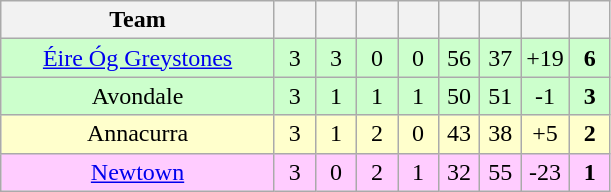<table class="wikitable" style="text-align:center">
<tr>
<th style="width:175px;">Team</th>
<th width="20"></th>
<th width="20"></th>
<th width="20"></th>
<th width="20"></th>
<th width="20"></th>
<th width="20"></th>
<th width="20"></th>
<th width="20"></th>
</tr>
<tr style="background:#cfc;">
<td><a href='#'>Éire Óg Greystones</a></td>
<td>3</td>
<td>3</td>
<td>0</td>
<td>0</td>
<td>56</td>
<td>37</td>
<td>+19</td>
<td><strong>6</strong></td>
</tr>
<tr style="background:#cfc;">
<td>Avondale</td>
<td>3</td>
<td>1</td>
<td>1</td>
<td>1</td>
<td>50</td>
<td>51</td>
<td>-1</td>
<td><strong>3</strong></td>
</tr>
<tr style="background:#ffffcc;">
<td>Annacurra</td>
<td>3</td>
<td>1</td>
<td>2</td>
<td>0</td>
<td>43</td>
<td>38</td>
<td>+5</td>
<td><strong>2</strong></td>
</tr>
<tr style="background:#fcf;">
<td><a href='#'>Newtown</a></td>
<td>3</td>
<td>0</td>
<td>2</td>
<td>1</td>
<td>32</td>
<td>55</td>
<td>-23</td>
<td><strong>1</strong></td>
</tr>
</table>
